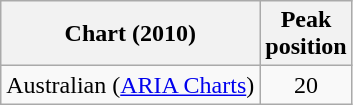<table class="wikitable">
<tr>
<th>Chart (2010)</th>
<th>Peak<br>position</th>
</tr>
<tr>
<td>Australian (<a href='#'>ARIA Charts</a>)</td>
<td align="center">20</td>
</tr>
</table>
